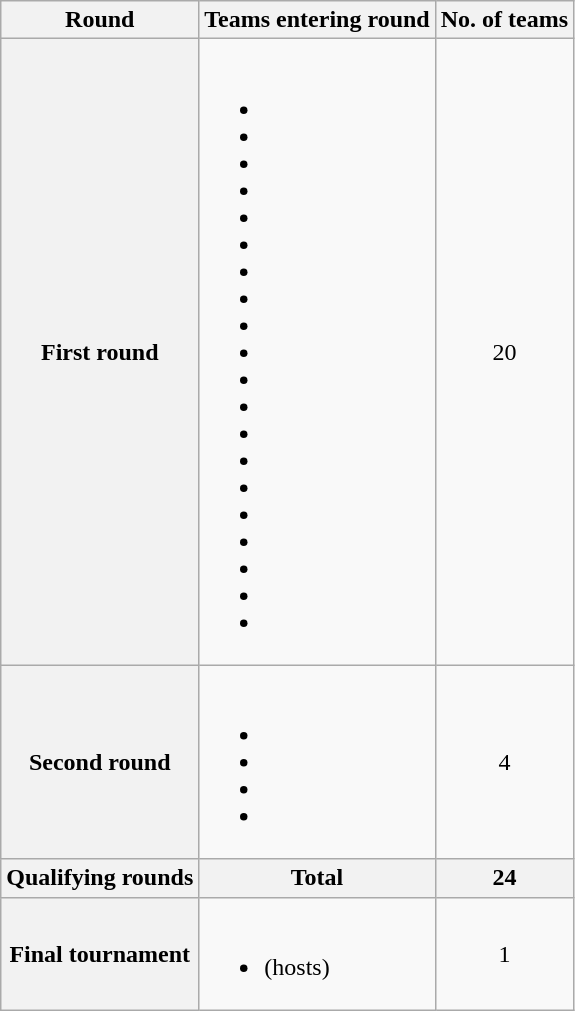<table class="wikitable">
<tr>
<th>Round</th>
<th>Teams entering round</th>
<th>No. of teams</th>
</tr>
<tr>
<th>First round</th>
<td><br><ul><li></li><li></li><li></li><li></li><li></li><li></li><li></li><li></li><li></li><li></li><li></li><li></li><li></li><li></li><li></li><li></li><li></li><li></li><li></li><li></li></ul></td>
<td align=center>20</td>
</tr>
<tr>
<th>Second round</th>
<td><br><ul><li></li><li></li><li></li><li></li></ul></td>
<td align=center>4</td>
</tr>
<tr>
<th>Qualifying rounds</th>
<th>Total</th>
<th>24</th>
</tr>
<tr>
<th>Final tournament</th>
<td><br><ul><li> (hosts)</li></ul></td>
<td align=center>1</td>
</tr>
</table>
